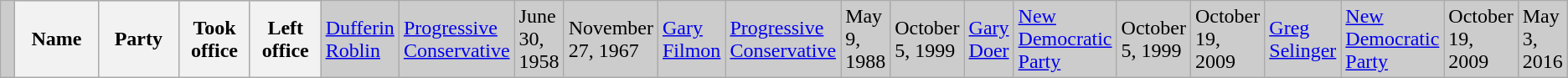<table class="wikitable">
<tr bgcolor="CCCCCC">
<td> </td>
<th width="30%"><strong>Name </strong></th>
<th width="30%"><strong>Party</strong></th>
<th width="20%"><strong>Took office</strong></th>
<th width="20%"><strong>Left office</strong><br></th>
<td><a href='#'>Dufferin Roblin</a><br></td>
<td><a href='#'>Progressive Conservative</a></td>
<td>June 30, 1958</td>
<td>November 27, 1967<br></td>
<td><a href='#'>Gary Filmon</a><br></td>
<td><a href='#'>Progressive Conservative</a></td>
<td>May 9, 1988</td>
<td>October 5, 1999<br></td>
<td><a href='#'>Gary Doer</a><br></td>
<td><a href='#'>New Democratic Party</a></td>
<td>October 5, 1999</td>
<td>October 19, 2009<br></td>
<td><a href='#'>Greg Selinger</a><br></td>
<td><a href='#'>New Democratic Party</a></td>
<td>October 19, 2009</td>
<td>May 3, 2016</td>
</tr>
</table>
